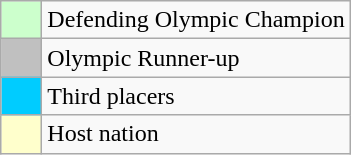<table class="wikitable">
<tr>
<td width=20px bgcolor="#ccffcc"></td>
<td>Defending Olympic Champion</td>
</tr>
<tr>
<td width=20px bgcolor="#c0c0c0"></td>
<td>Olympic Runner-up</td>
</tr>
<tr>
<td width=20px bgcolor="#0CF"></td>
<td>Third placers</td>
</tr>
<tr>
<td width=20px bgcolor="#ffffcc"></td>
<td>Host nation</td>
</tr>
</table>
